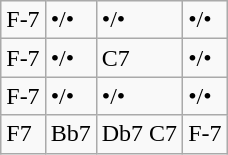<table class="wikitable">
<tr>
<td>F-7</td>
<td>•/•</td>
<td>•/•</td>
<td>•/•</td>
</tr>
<tr>
<td>F-7</td>
<td>•/•</td>
<td>C7</td>
<td>•/•</td>
</tr>
<tr>
<td>F-7</td>
<td>•/•</td>
<td>•/•</td>
<td>•/•</td>
</tr>
<tr>
<td>F7</td>
<td>Bb7</td>
<td>Db7 C7</td>
<td>F-7</td>
</tr>
</table>
